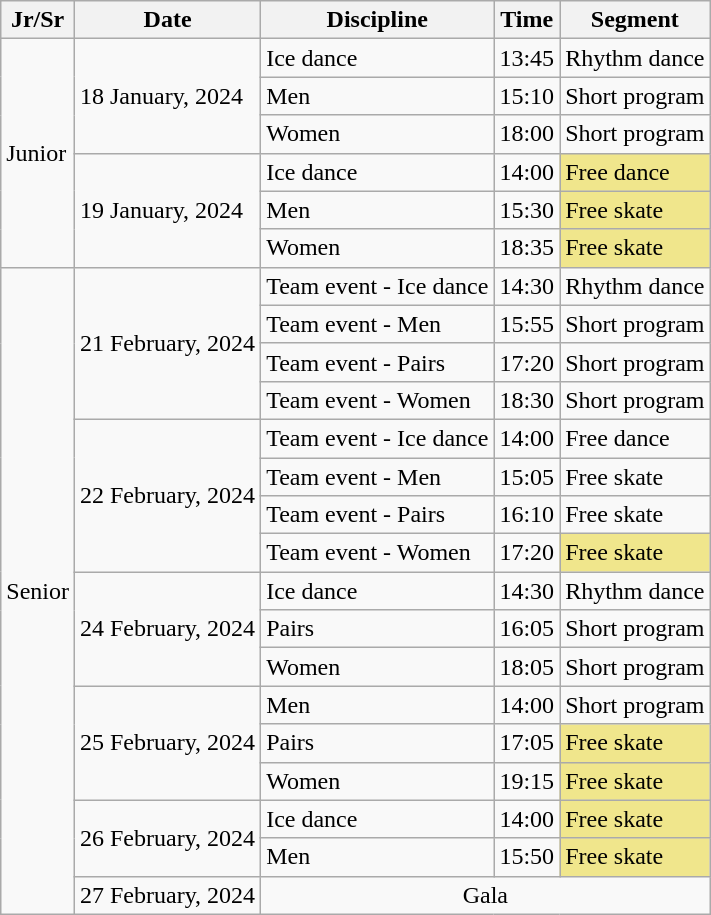<table class="wikitable">
<tr>
<th>Jr/Sr</th>
<th>Date</th>
<th>Discipline</th>
<th>Time</th>
<th>Segment</th>
</tr>
<tr>
<td rowspan=6>Junior</td>
<td rowspan=3>18 January, 2024</td>
<td>Ice dance</td>
<td>13:45</td>
<td>Rhythm dance</td>
</tr>
<tr>
<td>Men</td>
<td>15:10</td>
<td>Short program</td>
</tr>
<tr>
<td>Women</td>
<td>18:00</td>
<td>Short program</td>
</tr>
<tr>
<td rowspan=3>19 January, 2024</td>
<td>Ice dance</td>
<td>14:00</td>
<td bgcolor=#f0e68c>Free dance</td>
</tr>
<tr>
<td>Men</td>
<td>15:30</td>
<td bgcolor=#f0e68c>Free skate</td>
</tr>
<tr>
<td>Women</td>
<td>18:35</td>
<td bgcolor=#f0e68c>Free skate</td>
</tr>
<tr>
<td rowspan=18>Senior</td>
<td rowspan=4>21 February, 2024</td>
<td>Team event - Ice dance</td>
<td>14:30</td>
<td>Rhythm dance</td>
</tr>
<tr>
<td>Team event - Men</td>
<td>15:55</td>
<td>Short program</td>
</tr>
<tr>
<td>Team event - Pairs</td>
<td>17:20</td>
<td>Short program</td>
</tr>
<tr>
<td>Team event - Women</td>
<td>18:30</td>
<td>Short program</td>
</tr>
<tr>
<td rowspan=4>22 February, 2024</td>
<td>Team event - Ice dance</td>
<td>14:00</td>
<td>Free dance</td>
</tr>
<tr>
<td>Team event - Men</td>
<td>15:05</td>
<td>Free skate</td>
</tr>
<tr>
<td>Team event - Pairs</td>
<td>16:10</td>
<td>Free skate</td>
</tr>
<tr>
<td>Team event - Women</td>
<td>17:20</td>
<td bgcolor=#f0e68c>Free skate</td>
</tr>
<tr>
<td rowspan=3>24 February, 2024</td>
<td>Ice dance</td>
<td>14:30</td>
<td>Rhythm dance</td>
</tr>
<tr>
<td>Pairs</td>
<td>16:05</td>
<td>Short program</td>
</tr>
<tr>
<td>Women</td>
<td>18:05</td>
<td>Short program</td>
</tr>
<tr>
<td rowspan=3>25 February, 2024</td>
<td>Men</td>
<td>14:00</td>
<td>Short program</td>
</tr>
<tr>
<td>Pairs</td>
<td>17:05</td>
<td bgcolor=#f0e68c>Free skate</td>
</tr>
<tr>
<td>Women</td>
<td>19:15</td>
<td bgcolor=#f0e68c>Free skate</td>
</tr>
<tr>
<td rowspan=2>26 February, 2024</td>
<td>Ice dance</td>
<td>14:00</td>
<td bgcolor=#f0e68c>Free skate</td>
</tr>
<tr>
<td>Men</td>
<td>15:50</td>
<td bgcolor=#f0e68c>Free skate</td>
</tr>
<tr>
<td>27 February, 2024</td>
<td align=center colspan=3>Gala</td>
</tr>
</table>
